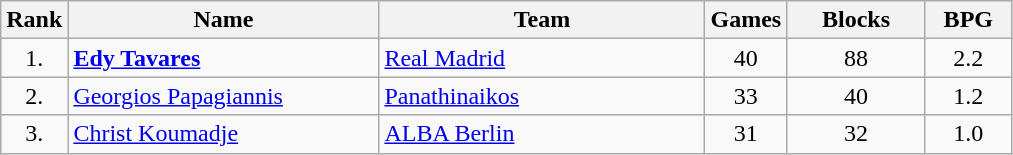<table class="wikitable" style="text-align: center;">
<tr>
<th>Rank</th>
<th width=200>Name</th>
<th width=210>Team</th>
<th>Games</th>
<th width=85>Blocks</th>
<th width=50>BPG</th>
</tr>
<tr>
<td>1.</td>
<td align="left"> <strong><a href='#'>Edy Tavares</a></strong></td>
<td align="left"> <a href='#'>Real Madrid</a></td>
<td>40</td>
<td>88</td>
<td>2.2</td>
</tr>
<tr>
<td>2.</td>
<td align="left"> <a href='#'>Georgios Papagiannis</a></td>
<td align="left"> <a href='#'>Panathinaikos</a></td>
<td>33</td>
<td>40</td>
<td>1.2</td>
</tr>
<tr>
<td>3.</td>
<td align="left"> <a href='#'>Christ Koumadje</a></td>
<td align="left"> <a href='#'>ALBA Berlin</a></td>
<td>31</td>
<td>32</td>
<td>1.0</td>
</tr>
</table>
